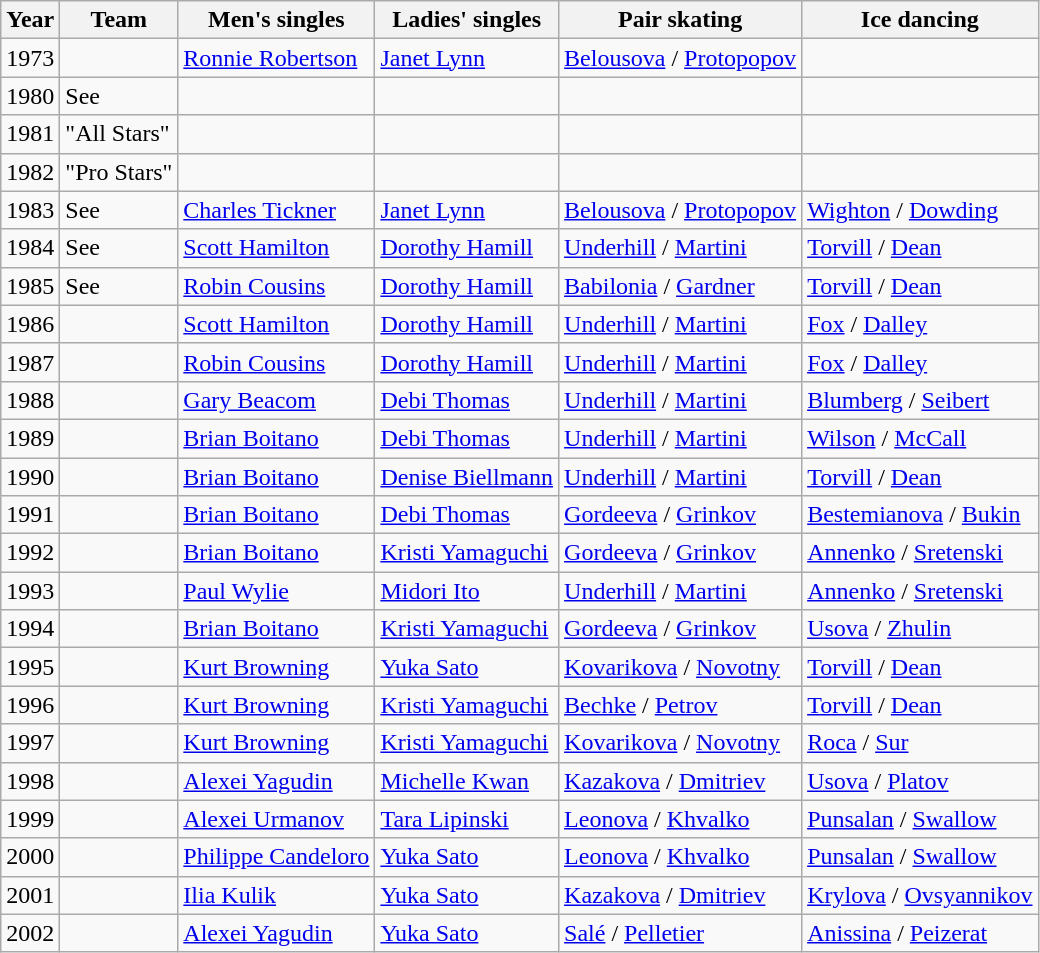<table class="wikitable">
<tr ---->
<th>Year</th>
<th>Team</th>
<th>Men's singles</th>
<th>Ladies' singles</th>
<th>Pair skating</th>
<th>Ice dancing</th>
</tr>
<tr ---->
<td>1973</td>
<td></td>
<td><a href='#'>Ronnie Robertson</a></td>
<td><a href='#'>Janet Lynn</a></td>
<td><a href='#'>Belousova</a> / <a href='#'>Protopopov</a></td>
<td></td>
</tr>
<tr ---->
<td>1980</td>
<td>See</td>
<td></td>
<td></td>
<td></td>
<td></td>
</tr>
<tr ---->
<td>1981</td>
<td>"All Stars"</td>
<td></td>
<td></td>
<td></td>
<td></td>
</tr>
<tr ---->
<td>1982</td>
<td>"Pro Stars"</td>
<td></td>
<td></td>
<td></td>
<td></td>
</tr>
<tr ---->
<td>1983</td>
<td>See</td>
<td><a href='#'>Charles Tickner</a></td>
<td><a href='#'>Janet Lynn</a></td>
<td><a href='#'>Belousova</a> / <a href='#'>Protopopov</a></td>
<td><a href='#'>Wighton</a> / <a href='#'>Dowding</a></td>
</tr>
<tr ---->
<td>1984</td>
<td>See</td>
<td><a href='#'>Scott Hamilton</a></td>
<td><a href='#'>Dorothy Hamill</a></td>
<td><a href='#'>Underhill</a> / <a href='#'>Martini</a></td>
<td><a href='#'>Torvill</a> / <a href='#'>Dean</a></td>
</tr>
<tr ---->
<td>1985</td>
<td>See</td>
<td><a href='#'>Robin Cousins</a></td>
<td><a href='#'>Dorothy Hamill</a></td>
<td><a href='#'>Babilonia</a> / <a href='#'>Gardner</a></td>
<td><a href='#'>Torvill</a> / <a href='#'>Dean</a></td>
</tr>
<tr ---->
<td>1986</td>
<td></td>
<td><a href='#'>Scott Hamilton</a></td>
<td><a href='#'>Dorothy Hamill</a></td>
<td><a href='#'>Underhill</a> / <a href='#'>Martini</a></td>
<td><a href='#'>Fox</a> / <a href='#'>Dalley</a></td>
</tr>
<tr ---->
<td>1987</td>
<td></td>
<td><a href='#'>Robin Cousins</a></td>
<td><a href='#'>Dorothy Hamill</a></td>
<td><a href='#'>Underhill</a> / <a href='#'>Martini</a></td>
<td><a href='#'>Fox</a> / <a href='#'>Dalley</a></td>
</tr>
<tr ---->
<td>1988</td>
<td></td>
<td><a href='#'>Gary Beacom</a></td>
<td><a href='#'>Debi Thomas</a></td>
<td><a href='#'>Underhill</a> / <a href='#'>Martini</a></td>
<td><a href='#'>Blumberg</a> / <a href='#'>Seibert</a></td>
</tr>
<tr ---->
<td>1989</td>
<td></td>
<td><a href='#'>Brian Boitano</a></td>
<td><a href='#'>Debi Thomas</a></td>
<td><a href='#'>Underhill</a> / <a href='#'>Martini</a></td>
<td><a href='#'>Wilson</a> / <a href='#'>McCall</a></td>
</tr>
<tr ---->
<td>1990</td>
<td></td>
<td><a href='#'>Brian Boitano</a></td>
<td><a href='#'>Denise Biellmann</a></td>
<td><a href='#'>Underhill</a> / <a href='#'>Martini</a></td>
<td><a href='#'>Torvill</a> / <a href='#'>Dean</a></td>
</tr>
<tr ---->
<td>1991</td>
<td></td>
<td><a href='#'>Brian Boitano</a></td>
<td><a href='#'>Debi Thomas</a></td>
<td><a href='#'>Gordeeva</a> / <a href='#'>Grinkov</a></td>
<td><a href='#'>Bestemianova</a> / <a href='#'>Bukin</a></td>
</tr>
<tr ---->
<td>1992</td>
<td></td>
<td><a href='#'>Brian Boitano</a></td>
<td><a href='#'>Kristi Yamaguchi</a></td>
<td><a href='#'>Gordeeva</a> / <a href='#'>Grinkov</a></td>
<td><a href='#'>Annenko</a> / <a href='#'>Sretenski</a></td>
</tr>
<tr ---->
<td>1993</td>
<td></td>
<td><a href='#'>Paul Wylie</a></td>
<td><a href='#'>Midori Ito</a></td>
<td><a href='#'>Underhill</a> / <a href='#'>Martini</a></td>
<td><a href='#'>Annenko</a> / <a href='#'>Sretenski</a></td>
</tr>
<tr ---->
<td>1994</td>
<td></td>
<td><a href='#'>Brian Boitano</a></td>
<td><a href='#'>Kristi Yamaguchi</a></td>
<td><a href='#'>Gordeeva</a> / <a href='#'>Grinkov</a></td>
<td><a href='#'>Usova</a> / <a href='#'>Zhulin</a></td>
</tr>
<tr ---->
<td>1995</td>
<td></td>
<td><a href='#'>Kurt Browning</a></td>
<td><a href='#'>Yuka Sato</a></td>
<td><a href='#'>Kovarikova</a> / <a href='#'>Novotny</a></td>
<td><a href='#'>Torvill</a> / <a href='#'>Dean</a></td>
</tr>
<tr ---->
<td>1996</td>
<td></td>
<td><a href='#'>Kurt Browning</a></td>
<td><a href='#'>Kristi Yamaguchi</a></td>
<td><a href='#'>Bechke</a> / <a href='#'>Petrov</a></td>
<td><a href='#'>Torvill</a> / <a href='#'>Dean</a></td>
</tr>
<tr ---->
<td>1997</td>
<td></td>
<td><a href='#'>Kurt Browning</a></td>
<td><a href='#'>Kristi Yamaguchi</a></td>
<td><a href='#'>Kovarikova</a> / <a href='#'>Novotny</a></td>
<td><a href='#'>Roca</a> / <a href='#'>Sur</a></td>
</tr>
<tr ---->
<td>1998</td>
<td></td>
<td><a href='#'>Alexei Yagudin</a></td>
<td><a href='#'>Michelle Kwan</a></td>
<td><a href='#'>Kazakova</a> / <a href='#'>Dmitriev</a></td>
<td><a href='#'>Usova</a> / <a href='#'>Platov</a></td>
</tr>
<tr ---->
<td>1999</td>
<td></td>
<td><a href='#'>Alexei Urmanov</a></td>
<td><a href='#'>Tara Lipinski</a></td>
<td><a href='#'>Leonova</a> / <a href='#'>Khvalko</a></td>
<td><a href='#'>Punsalan</a> / <a href='#'>Swallow</a></td>
</tr>
<tr ---->
<td>2000</td>
<td></td>
<td><a href='#'>Philippe Candeloro</a></td>
<td><a href='#'>Yuka Sato</a></td>
<td><a href='#'>Leonova</a> / <a href='#'>Khvalko</a></td>
<td><a href='#'>Punsalan</a> / <a href='#'>Swallow</a></td>
</tr>
<tr ---->
<td>2001</td>
<td></td>
<td><a href='#'>Ilia Kulik</a></td>
<td><a href='#'>Yuka Sato</a></td>
<td><a href='#'>Kazakova</a> / <a href='#'>Dmitriev</a></td>
<td><a href='#'>Krylova</a> / <a href='#'>Ovsyannikov</a></td>
</tr>
<tr ---->
<td>2002</td>
<td></td>
<td><a href='#'>Alexei Yagudin</a></td>
<td><a href='#'>Yuka Sato</a></td>
<td><a href='#'>Salé</a> / <a href='#'>Pelletier</a></td>
<td><a href='#'>Anissina</a> / <a href='#'>Peizerat</a></td>
</tr>
</table>
